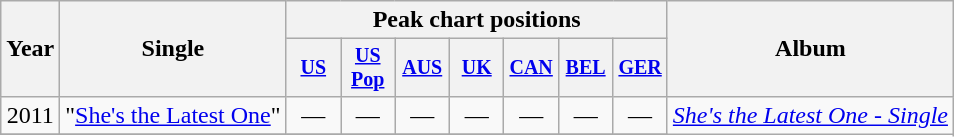<table class="wikitable" style="text-align:center;">
<tr>
<th rowspan="2">Year</th>
<th rowspan="2">Single</th>
<th colspan="7">Peak chart positions</th>
<th rowspan="2">Album</th>
</tr>
<tr style="font-size:smaller;">
<th style="width:30px;"><a href='#'>US</a></th>
<th style="width:30px;"><a href='#'>US<br>Pop</a></th>
<th style="width:30px;"><a href='#'>AUS</a></th>
<th style="width:30px;"><a href='#'>UK</a></th>
<th style="width:30px;"><a href='#'>CAN</a></th>
<th style="width:30px;"><a href='#'>BEL</a></th>
<th style="width:30px;"><a href='#'>GER</a></th>
</tr>
<tr>
<td>2011</td>
<td style="text-align:left;">"<a href='#'>She's the Latest One</a>"</td>
<td>—</td>
<td>—</td>
<td>—</td>
<td>—</td>
<td>—</td>
<td>—</td>
<td>—</td>
<td style="text-align:left;" rowspan="2"><em><a href='#'>She's the Latest One - Single</a></em></td>
</tr>
<tr>
</tr>
</table>
